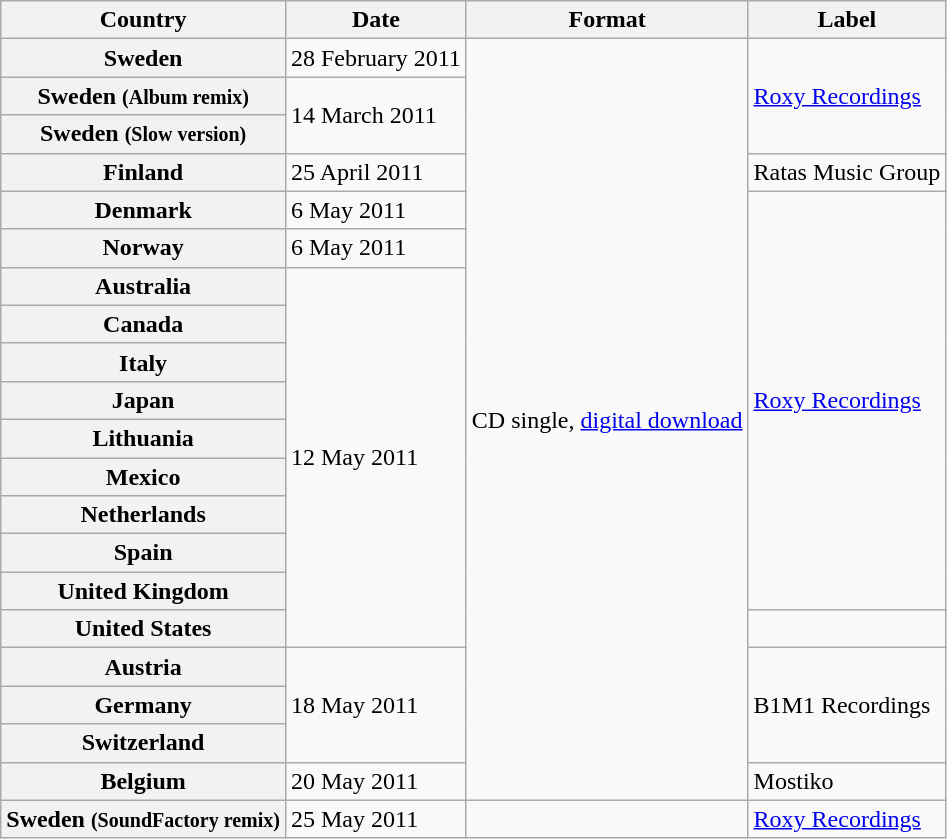<table class="wikitable plainrowheaders">
<tr>
<th scope="col">Country</th>
<th scope="col">Date</th>
<th scope="col">Format</th>
<th scope="col">Label</th>
</tr>
<tr>
<th scope="row">Sweden</th>
<td>28 February 2011</td>
<td rowspan="20">CD single, <a href='#'>digital download</a></td>
<td rowspan="3"><a href='#'>Roxy Recordings</a></td>
</tr>
<tr>
<th scope="row">Sweden <small>(Album remix)</small></th>
<td rowspan="2">14 March 2011</td>
</tr>
<tr>
<th scope="row">Sweden <small>(Slow version)</small></th>
</tr>
<tr>
<th scope="row">Finland</th>
<td>25 April 2011</td>
<td>Ratas Music Group</td>
</tr>
<tr>
<th scope="row">Denmark</th>
<td>6 May 2011</td>
<td rowspan="11"><a href='#'>Roxy Recordings</a></td>
</tr>
<tr>
<th scope="row">Norway</th>
<td>6 May 2011</td>
</tr>
<tr>
<th scope="row">Australia</th>
<td rowspan="10">12 May 2011</td>
</tr>
<tr>
<th scope="row">Canada</th>
</tr>
<tr>
<th scope="row">Italy</th>
</tr>
<tr>
<th scope="row">Japan</th>
</tr>
<tr>
<th scope="row">Lithuania</th>
</tr>
<tr>
<th scope="row">Mexico</th>
</tr>
<tr>
<th scope="row">Netherlands</th>
</tr>
<tr>
<th scope="row">Spain</th>
</tr>
<tr>
<th scope="row">United Kingdom</th>
</tr>
<tr>
<th scope="row">United States</th>
<td></td>
</tr>
<tr>
<th scope="row">Austria</th>
<td rowspan="3">18 May 2011</td>
<td rowspan="3">B1M1 Recordings</td>
</tr>
<tr>
<th scope="row">Germany</th>
</tr>
<tr>
<th scope="row">Switzerland</th>
</tr>
<tr>
<th scope="row">Belgium</th>
<td>20 May 2011</td>
<td>Mostiko</td>
</tr>
<tr>
<th scope="row">Sweden <small>(SoundFactory remix)</small></th>
<td>25 May 2011</td>
<td></td>
<td><a href='#'>Roxy Recordings</a></td>
</tr>
</table>
